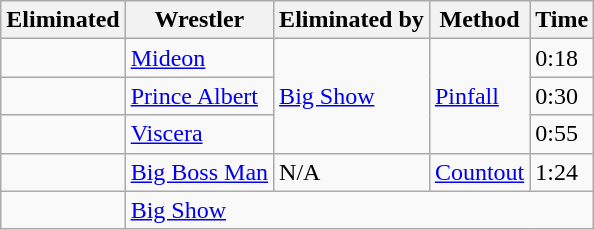<table class="wikitable sortable">
<tr>
<th>Eliminated</th>
<th>Wrestler</th>
<th>Eliminated by</th>
<th>Method</th>
<th>Time</th>
</tr>
<tr>
<td></td>
<td><a href='#'>Mideon</a></td>
<td rowspan="3"><a href='#'>Big Show</a></td>
<td rowspan="3"><a href='#'>Pinfall</a></td>
<td>0:18</td>
</tr>
<tr>
<td></td>
<td><a href='#'>Prince Albert</a></td>
<td>0:30</td>
</tr>
<tr>
<td></td>
<td><a href='#'>Viscera</a></td>
<td>0:55</td>
</tr>
<tr>
<td></td>
<td><a href='#'>Big Boss Man</a></td>
<td>N/A</td>
<td><a href='#'>Countout</a></td>
<td>1:24</td>
</tr>
<tr>
<td></td>
<td colspan="4"><a href='#'>Big Show</a></td>
</tr>
</table>
